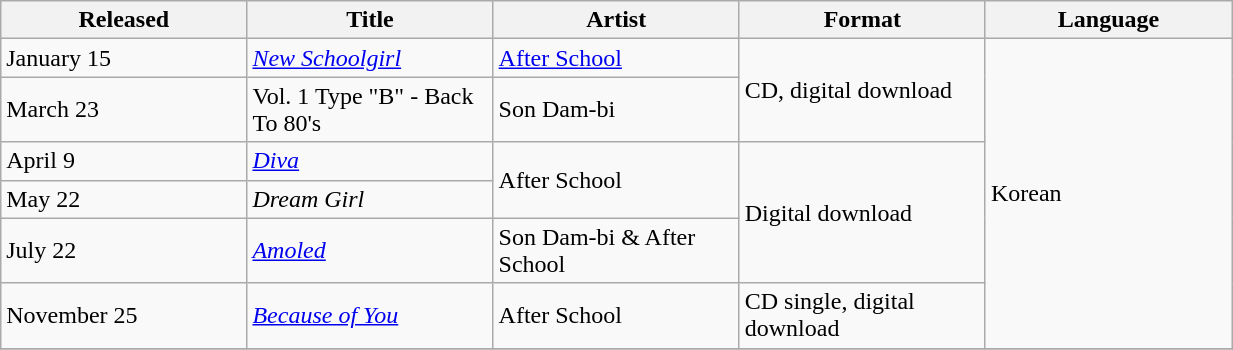<table class="wikitable sortable" align="left center" style="width:65%;">
<tr>
<th style="width:20%;">Released</th>
<th style="width:20%;">Title</th>
<th style="width:20%;">Artist</th>
<th style="width:20%;">Format</th>
<th style="width:20%;">Language</th>
</tr>
<tr>
<td>January 15</td>
<td><em><a href='#'>New Schoolgirl</a></em></td>
<td><a href='#'>After School</a></td>
<td rowspan="2">CD, digital download</td>
<td rowspan="6">Korean</td>
</tr>
<tr>
<td>March 23</td>
<td>Vol. 1 Type "B" - Back To 80's</td>
<td>Son Dam-bi</td>
</tr>
<tr>
<td>April 9</td>
<td><em><a href='#'>Diva</a></em></td>
<td rowspan="2">After School</td>
<td rowspan="3">Digital download</td>
</tr>
<tr>
<td>May 22</td>
<td><em>Dream Girl</em></td>
</tr>
<tr>
<td>July 22</td>
<td><em><a href='#'>Amoled</a></em></td>
<td>Son Dam-bi & After School</td>
</tr>
<tr>
<td>November 25</td>
<td><em><a href='#'>Because of You</a></em></td>
<td>After School</td>
<td>CD single, digital download</td>
</tr>
<tr>
</tr>
</table>
